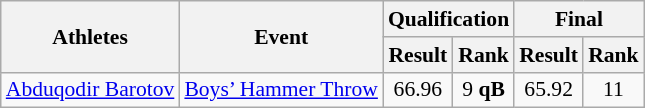<table class="wikitable" border="1" style="font-size:90%">
<tr>
<th rowspan=2>Athletes</th>
<th rowspan=2>Event</th>
<th colspan=2>Qualification</th>
<th colspan=2>Final</th>
</tr>
<tr>
<th>Result</th>
<th>Rank</th>
<th>Result</th>
<th>Rank</th>
</tr>
<tr>
<td><a href='#'>Abduqodir Barotov</a></td>
<td><a href='#'>Boys’ Hammer Throw</a></td>
<td align=center>66.96</td>
<td align=center>9 <strong>qB</strong></td>
<td align=center>65.92</td>
<td align=center>11</td>
</tr>
</table>
